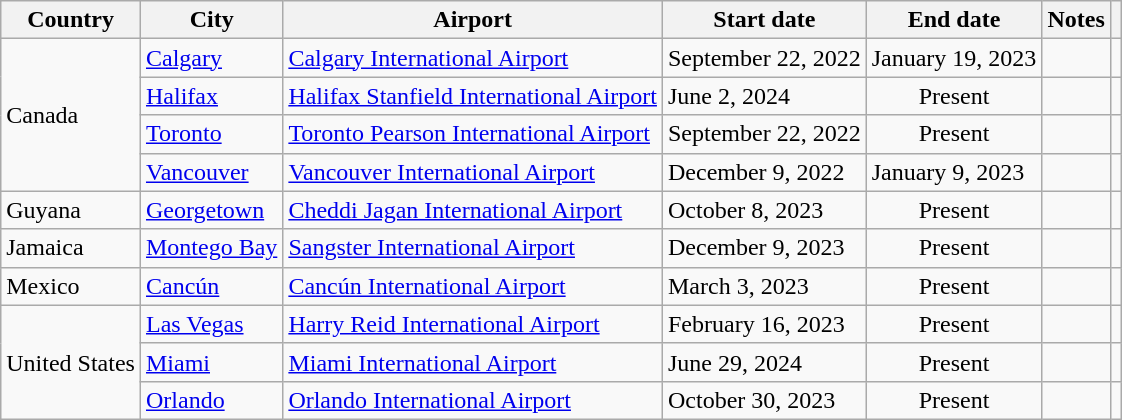<table class="wikitable sortable">
<tr>
<th>Country</th>
<th>City</th>
<th>Airport</th>
<th>Start date</th>
<th>End date</th>
<th>Notes</th>
<th class=unsortable></th>
</tr>
<tr>
<td rowspan="4">Canada</td>
<td><a href='#'>Calgary</a></td>
<td><a href='#'>Calgary International Airport</a></td>
<td>September 22, 2022</td>
<td>January 19, 2023</td>
<td></td>
<td align=center></td>
</tr>
<tr>
<td><a href='#'>Halifax</a></td>
<td><a href='#'>Halifax Stanfield International Airport</a></td>
<td>June 2, 2024</td>
<td align=center>Present</td>
<td></td>
<td align=center></td>
</tr>
<tr>
<td><a href='#'>Toronto</a></td>
<td><a href='#'>Toronto Pearson International Airport</a></td>
<td>September 22, 2022</td>
<td align=center>Present</td>
<td></td>
<td align=center></td>
</tr>
<tr>
<td><a href='#'>Vancouver</a></td>
<td><a href='#'>Vancouver International Airport</a></td>
<td>December 9, 2022</td>
<td>January 9, 2023</td>
<td></td>
<td align=center></td>
</tr>
<tr>
<td>Guyana</td>
<td><a href='#'>Georgetown</a></td>
<td><a href='#'>Cheddi Jagan International Airport</a></td>
<td>October 8, 2023</td>
<td align=center>Present</td>
<td></td>
<td align=center></td>
</tr>
<tr>
<td>Jamaica</td>
<td><a href='#'>Montego Bay</a></td>
<td><a href='#'>Sangster International Airport</a></td>
<td>December 9, 2023</td>
<td align=center>Present</td>
<td></td>
<td align=center></td>
</tr>
<tr>
<td>Mexico</td>
<td><a href='#'>Cancún</a></td>
<td><a href='#'>Cancún International Airport</a></td>
<td>March 3, 2023</td>
<td align=center>Present</td>
<td></td>
<td align=center></td>
</tr>
<tr>
<td rowspan="3">United States</td>
<td><a href='#'>Las Vegas</a></td>
<td><a href='#'>Harry Reid International Airport</a></td>
<td>February 16, 2023</td>
<td align=center>Present</td>
<td></td>
<td align=center></td>
</tr>
<tr>
<td><a href='#'>Miami</a></td>
<td><a href='#'>Miami International Airport</a></td>
<td>June 29, 2024</td>
<td align=center>Present</td>
<td></td>
<td align=center></td>
</tr>
<tr>
<td><a href='#'>Orlando</a></td>
<td><a href='#'>Orlando International Airport</a></td>
<td>October 30, 2023</td>
<td align=center>Present</td>
<td></td>
<td align=center></td>
</tr>
</table>
